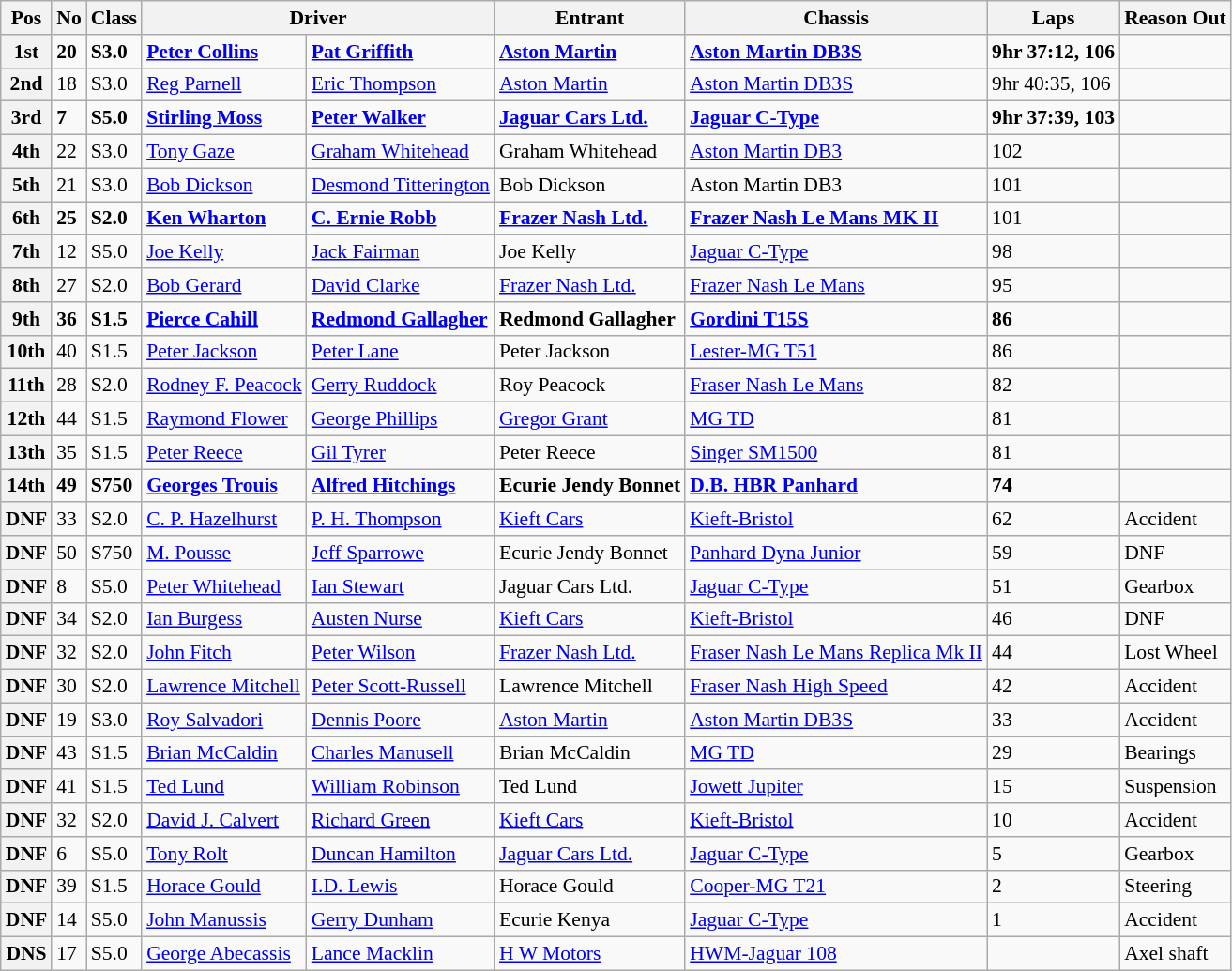<table class="wikitable" style="font-size: 90%;">
<tr>
<th>Pos</th>
<th>No</th>
<th>Class</th>
<th colspan=2>Driver</th>
<th>Entrant</th>
<th>Chassis</th>
<th>Laps</th>
<th>Reason Out</th>
</tr>
<tr>
<th><strong>1st</strong></th>
<td><strong>20</strong></td>
<td><strong>S3.0</strong></td>
<td> <strong><a href='#'>Peter Collins</a> </strong></td>
<td> <strong><a href='#'>Pat Griffith</a></strong></td>
<td><strong><a href='#'>Aston Martin</a></strong></td>
<td><strong><a href='#'>Aston Martin DB3S</a></strong></td>
<td><strong>9hr 37:12, 106</strong></td>
<td></td>
</tr>
<tr>
<th>2nd</th>
<td>18</td>
<td>S3.0</td>
<td> <a href='#'>Reg Parnell</a></td>
<td> <a href='#'>Eric Thompson</a></td>
<td><a href='#'>Aston Martin</a></td>
<td><a href='#'>Aston Martin DB3S</a></td>
<td>9hr 40:35, 106</td>
<td></td>
</tr>
<tr>
<th><strong>3rd</strong></th>
<td><strong>7</strong></td>
<td><strong>S5.0</strong></td>
<td><strong> <a href='#'>Stirling Moss</a> </strong></td>
<td><strong> <a href='#'>Peter Walker</a> </strong></td>
<td><strong><a href='#'>Jaguar Cars Ltd.</a></strong></td>
<td><strong><a href='#'>Jaguar C-Type</a></strong></td>
<td><strong>9hr 37:39, 103</strong></td>
<td></td>
</tr>
<tr>
<th>4th</th>
<td>22</td>
<td>S3.0</td>
<td> <a href='#'>Tony Gaze</a></td>
<td> <a href='#'>Graham Whitehead</a></td>
<td>Graham Whitehead</td>
<td><a href='#'>Aston Martin DB3</a></td>
<td>102</td>
<td></td>
</tr>
<tr>
<th>5th</th>
<td>21</td>
<td>S3.0</td>
<td> <a href='#'>Bob Dickson</a></td>
<td> <a href='#'>Desmond Titterington</a></td>
<td>Bob Dickson</td>
<td>Aston Martin DB3</td>
<td>101</td>
<td></td>
</tr>
<tr>
<th><strong>6th</strong></th>
<td><strong>25</strong></td>
<td><strong>S2.0</strong></td>
<td><strong> <a href='#'>Ken Wharton</a></strong></td>
<td><strong> <a href='#'>C. Ernie Robb</a></strong></td>
<td><strong><a href='#'>Frazer Nash Ltd.</a></strong></td>
<td><strong><a href='#'>Frazer Nash Le Mans MK II</a></strong></td>
<td>101</td>
<td></td>
</tr>
<tr>
<th>7th</th>
<td>12</td>
<td>S5.0</td>
<td> <a href='#'>Joe Kelly</a></td>
<td> <a href='#'>Jack Fairman</a></td>
<td>Joe Kelly</td>
<td><a href='#'>Jaguar C-Type</a></td>
<td>98</td>
<td></td>
</tr>
<tr>
<th>8th</th>
<td>27</td>
<td>S2.0</td>
<td> <a href='#'>Bob Gerard</a></td>
<td> <a href='#'>David Clarke</a></td>
<td><a href='#'>Frazer Nash Ltd.</a></td>
<td><a href='#'>Frazer Nash Le Mans</a></td>
<td>95</td>
<td></td>
</tr>
<tr>
<th><strong>9th</strong></th>
<td><strong>36</strong></td>
<td><strong>S1.5</strong></td>
<td><strong> <a href='#'>Pierce Cahill</a> </strong></td>
<td><strong> <a href='#'>Redmond Gallagher</a> </strong></td>
<td><strong>Redmond Gallagher</strong></td>
<td><strong><a href='#'>Gordini T15S</a></strong></td>
<td><strong>86</strong></td>
<td></td>
</tr>
<tr>
<th>10th</th>
<td>40</td>
<td>S1.5</td>
<td> <a href='#'>Peter Jackson</a></td>
<td> <a href='#'>Peter Lane</a></td>
<td>Peter Jackson</td>
<td><a href='#'>Lester-MG T51</a></td>
<td>86</td>
<td></td>
</tr>
<tr>
<th>11th</th>
<td>28</td>
<td>S2.0</td>
<td> <a href='#'>Rodney F. Peacock</a></td>
<td> <a href='#'>Gerry Ruddock</a></td>
<td>Roy Peacock</td>
<td><a href='#'>Fraser Nash Le Mans</a></td>
<td>82</td>
<td></td>
</tr>
<tr>
<th>12th</th>
<td>44</td>
<td>S1.5</td>
<td> <a href='#'>Raymond Flower</a></td>
<td> <a href='#'>George Phillips</a></td>
<td><a href='#'>Gregor Grant</a></td>
<td><a href='#'>MG TD</a></td>
<td>81</td>
<td></td>
</tr>
<tr>
<th>13th</th>
<td>35</td>
<td>S1.5</td>
<td> <a href='#'>Peter Reece</a></td>
<td> <a href='#'>Gil Tyrer</a></td>
<td>Peter Reece</td>
<td><a href='#'>Singer SM1500</a></td>
<td>81</td>
<td></td>
</tr>
<tr>
<th><strong>14th</strong></th>
<td><strong>49</strong></td>
<td><strong>S750</strong></td>
<td><strong> <a href='#'>Georges Trouis</a></strong></td>
<td><strong> <a href='#'>Alfred Hitchings</a></strong></td>
<td><strong>Ecurie Jendy Bonnet</strong></td>
<td><strong><a href='#'>D.B. HBR Panhard</a></strong></td>
<td><strong>74</strong></td>
<td></td>
</tr>
<tr>
<th>DNF</th>
<td>33</td>
<td>S2.0</td>
<td> <a href='#'>C. P. Hazelhurst</a></td>
<td> <a href='#'>P. H. Thompson</a></td>
<td><a href='#'>Kieft Cars</a></td>
<td><a href='#'>Kieft-Bristol</a></td>
<td>62</td>
<td>Accident</td>
</tr>
<tr>
<th>DNF</th>
<td>50</td>
<td>S750</td>
<td> <a href='#'>M. Pousse</a></td>
<td> <a href='#'>Jeff Sparrowe</a></td>
<td>Ecurie Jendy Bonnet</td>
<td><a href='#'>Panhard Dyna Junior</a></td>
<td>59</td>
<td>DNF</td>
</tr>
<tr>
<th>DNF</th>
<td>8</td>
<td>S5.0</td>
<td> <a href='#'>Peter Whitehead</a></td>
<td> <a href='#'>Ian Stewart</a></td>
<td>Jaguar Cars Ltd.</td>
<td><a href='#'>Jaguar C-Type</a></td>
<td>51</td>
<td>Gearbox</td>
</tr>
<tr>
<th>DNF</th>
<td>34</td>
<td>S2.0</td>
<td> <a href='#'>Ian Burgess</a></td>
<td> <a href='#'>Austen Nurse</a></td>
<td><a href='#'>Kieft Cars</a></td>
<td><a href='#'>Kieft-Bristol</a></td>
<td>46</td>
<td>DNF</td>
</tr>
<tr>
<th>DNF</th>
<td>32</td>
<td>S2.0</td>
<td> <a href='#'>John Fitch</a></td>
<td> <a href='#'>Peter Wilson</a></td>
<td><a href='#'>Frazer Nash Ltd.</a></td>
<td><a href='#'>Fraser Nash Le Mans Replica Mk II</a></td>
<td>44</td>
<td>Lost Wheel</td>
</tr>
<tr>
<th>DNF</th>
<td>30</td>
<td>S2.0</td>
<td> <a href='#'>Lawrence Mitchell</a></td>
<td> <a href='#'>Peter Scott-Russell</a></td>
<td>Lawrence Mitchell</td>
<td><a href='#'>Fraser Nash High Speed</a></td>
<td>42</td>
<td>Accident</td>
</tr>
<tr>
<th>DNF</th>
<td>19</td>
<td>S3.0</td>
<td> <a href='#'>Roy Salvadori</a></td>
<td> <a href='#'>Dennis Poore</a></td>
<td><a href='#'>Aston Martin</a></td>
<td><a href='#'>Aston Martin DB3S</a></td>
<td>33</td>
<td>Accident</td>
</tr>
<tr>
<th>DNF</th>
<td>43</td>
<td>S1.5</td>
<td> <a href='#'>Brian McCaldin</a></td>
<td> <a href='#'>Charles Manusell</a></td>
<td>Brian McCaldin</td>
<td><a href='#'>MG TD</a></td>
<td>29</td>
<td>Bearings</td>
</tr>
<tr>
<th>DNF</th>
<td>41</td>
<td>S1.5</td>
<td> <a href='#'>Ted Lund</a></td>
<td> <a href='#'>William Robinson</a></td>
<td>Ted Lund</td>
<td><a href='#'>Jowett Jupiter</a></td>
<td>15</td>
<td>Suspension</td>
</tr>
<tr>
<th>DNF</th>
<td>32</td>
<td>S2.0</td>
<td> <a href='#'>David J. Calvert</a></td>
<td> <a href='#'>Richard Green</a></td>
<td><a href='#'>Kieft Cars</a></td>
<td><a href='#'>Kieft-Bristol</a></td>
<td>10</td>
<td>Accident</td>
</tr>
<tr>
<th>DNF</th>
<td>6</td>
<td>S5.0</td>
<td> <a href='#'>Tony Rolt</a></td>
<td> <a href='#'>Duncan Hamilton</a></td>
<td><a href='#'>Jaguar Cars Ltd.</a></td>
<td><a href='#'>Jaguar C-Type</a></td>
<td>5</td>
<td>Gearbox</td>
</tr>
<tr>
<th>DNF</th>
<td>39</td>
<td>S1.5</td>
<td> <a href='#'>Horace Gould</a></td>
<td> <a href='#'>I.D. Lewis</a></td>
<td>Horace Gould</td>
<td><a href='#'>Cooper-MG T21</a></td>
<td>2</td>
<td>Steering</td>
</tr>
<tr>
<th>DNF</th>
<td>14</td>
<td>S5.0</td>
<td> <a href='#'>John Manussis</a></td>
<td> <a href='#'>Gerry Dunham</a></td>
<td>Ecurie Kenya</td>
<td><a href='#'>Jaguar C-Type</a></td>
<td>1</td>
<td>Accident</td>
</tr>
<tr>
<th>DNS</th>
<td>17</td>
<td>S5.0</td>
<td> <a href='#'>George Abecassis</a></td>
<td> <a href='#'>Lance Macklin</a></td>
<td><a href='#'>H W Motors</a></td>
<td><a href='#'>HWM-Jaguar 108</a></td>
<td></td>
<td>Axel shaft</td>
</tr>
</table>
